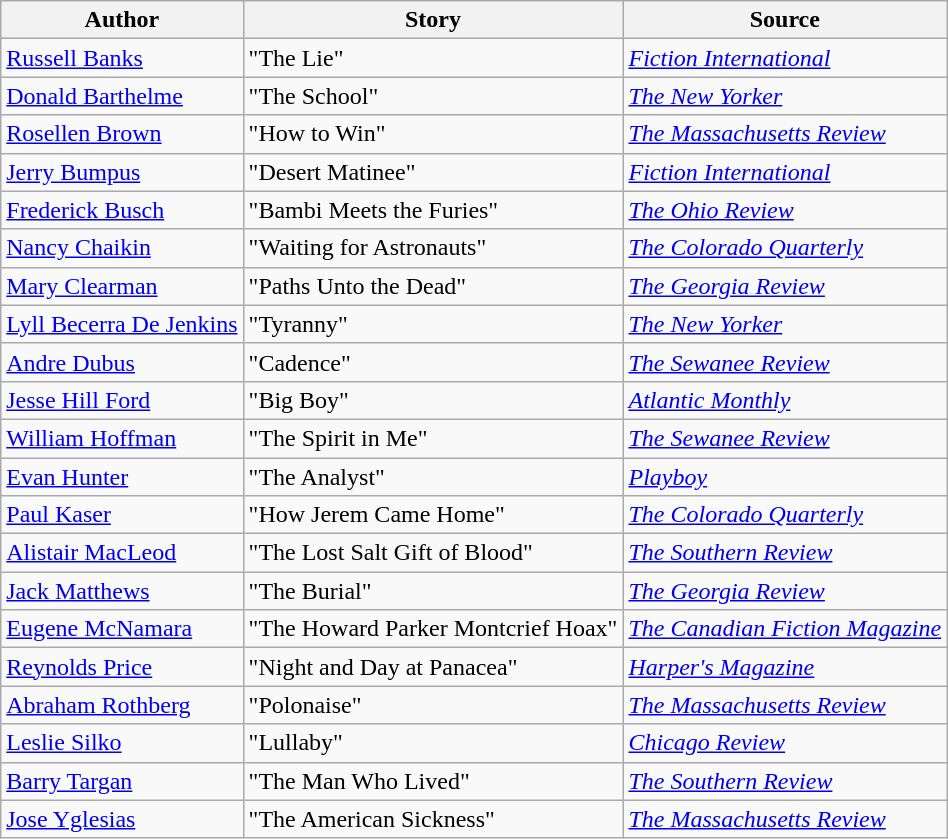<table class="wikitable">
<tr>
<th>Author</th>
<th>Story</th>
<th>Source</th>
</tr>
<tr>
<td><a href='#'>Russell Banks</a></td>
<td>"The Lie"</td>
<td><em><a href='#'>Fiction International</a></em></td>
</tr>
<tr>
<td><a href='#'>Donald Barthelme</a></td>
<td>"The School"</td>
<td><em><a href='#'>The New Yorker</a></em></td>
</tr>
<tr>
<td><a href='#'>Rosellen Brown</a></td>
<td>"How to Win"</td>
<td><em><a href='#'>The Massachusetts Review</a></em></td>
</tr>
<tr>
<td><a href='#'>Jerry Bumpus</a></td>
<td>"Desert Matinee"</td>
<td><em><a href='#'>Fiction International</a></em></td>
</tr>
<tr>
<td><a href='#'>Frederick Busch</a></td>
<td>"Bambi Meets the Furies"</td>
<td><em><a href='#'>The Ohio Review</a></em></td>
</tr>
<tr>
<td><a href='#'>Nancy Chaikin</a></td>
<td>"Waiting for Astronauts"</td>
<td><em><a href='#'>The Colorado Quarterly</a></em></td>
</tr>
<tr>
<td><a href='#'>Mary Clearman</a></td>
<td>"Paths Unto the Dead"</td>
<td><em><a href='#'>The Georgia Review</a></em></td>
</tr>
<tr>
<td><a href='#'>Lyll Becerra De Jenkins</a></td>
<td>"Tyranny"</td>
<td><em><a href='#'>The New Yorker</a></em></td>
</tr>
<tr>
<td><a href='#'>Andre Dubus</a></td>
<td>"Cadence"</td>
<td><em><a href='#'>The Sewanee Review</a></em></td>
</tr>
<tr>
<td><a href='#'>Jesse Hill Ford</a></td>
<td>"Big Boy"</td>
<td><em><a href='#'>Atlantic Monthly</a></em></td>
</tr>
<tr>
<td><a href='#'>William Hoffman</a></td>
<td>"The Spirit in Me"</td>
<td><em><a href='#'>The Sewanee Review</a></em></td>
</tr>
<tr>
<td><a href='#'>Evan Hunter</a></td>
<td>"The Analyst"</td>
<td><em><a href='#'>Playboy</a></em></td>
</tr>
<tr>
<td><a href='#'>Paul Kaser</a></td>
<td>"How Jerem Came Home"</td>
<td><em><a href='#'>The Colorado Quarterly</a></em></td>
</tr>
<tr>
<td><a href='#'>Alistair MacLeod</a></td>
<td>"The Lost Salt Gift of Blood"</td>
<td><em><a href='#'>The Southern Review</a></em></td>
</tr>
<tr>
<td><a href='#'>Jack Matthews</a></td>
<td>"The Burial"</td>
<td><em><a href='#'>The Georgia Review</a></em></td>
</tr>
<tr>
<td><a href='#'>Eugene McNamara</a></td>
<td>"The Howard Parker Montcrief Hoax"</td>
<td><em><a href='#'>The Canadian Fiction Magazine</a></em></td>
</tr>
<tr>
<td><a href='#'>Reynolds Price</a></td>
<td>"Night and Day at Panacea"</td>
<td><em><a href='#'>Harper's Magazine</a></em></td>
</tr>
<tr>
<td><a href='#'>Abraham Rothberg</a></td>
<td>"Polonaise"</td>
<td><em><a href='#'>The Massachusetts Review</a></em></td>
</tr>
<tr>
<td><a href='#'>Leslie Silko</a></td>
<td>"Lullaby"</td>
<td><em><a href='#'>Chicago Review</a></em></td>
</tr>
<tr>
<td><a href='#'>Barry Targan</a></td>
<td>"The Man Who Lived"</td>
<td><em><a href='#'>The Southern Review</a></em></td>
</tr>
<tr>
<td><a href='#'>Jose Yglesias</a></td>
<td>"The American Sickness"</td>
<td><em><a href='#'>The Massachusetts Review</a></em></td>
</tr>
</table>
